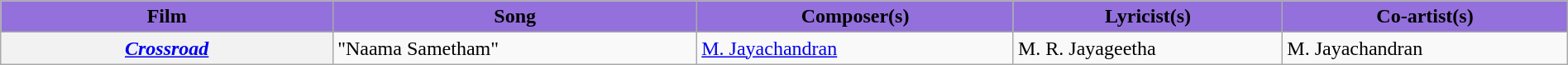<table class="wikitable plainrowheaders" width="100%" textcolor:#000;">
<tr style="background:#9370db; text-align:center;">
<td scope="col" width=21%><strong>Film</strong></td>
<td scope="col" width=23%><strong>Song</strong></td>
<td scope="col" width=20%><strong>Composer(s)</strong></td>
<td scope="col" width=17%><strong>Lyricist(s)</strong></td>
<td scope="col" width=18%><strong>Co-artist(s)</strong></td>
</tr>
<tr>
<th scope="row"><em><a href='#'>Crossroad</a></em></th>
<td>"Naama Sametham"</td>
<td><a href='#'>M. Jayachandran</a></td>
<td>M. R. Jayageetha</td>
<td>M. Jayachandran</td>
</tr>
</table>
